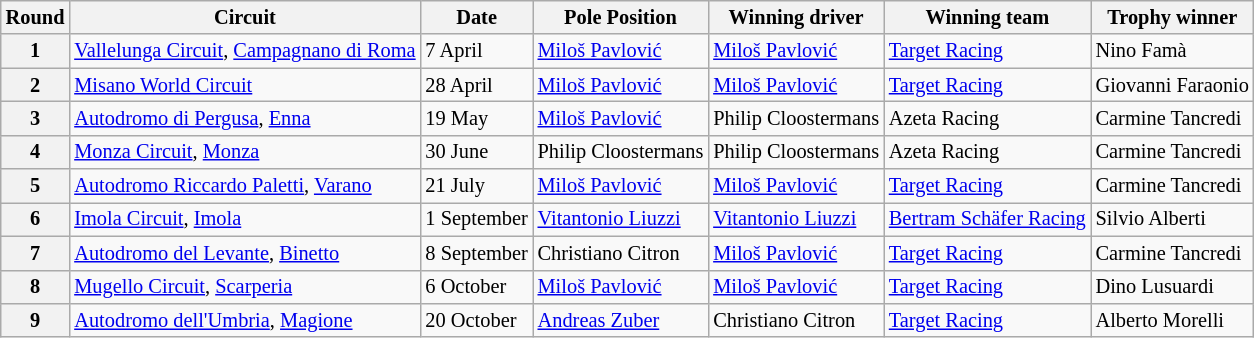<table class="wikitable" style="font-size: 85%;">
<tr>
<th>Round</th>
<th>Circuit</th>
<th>Date</th>
<th>Pole Position</th>
<th>Winning driver</th>
<th>Winning team</th>
<th>Trophy winner</th>
</tr>
<tr>
<th>1</th>
<td nowrap><a href='#'>Vallelunga Circuit</a>, <a href='#'>Campagnano di Roma</a></td>
<td>7 April</td>
<td> <a href='#'>Miloš Pavlović</a></td>
<td> <a href='#'>Miloš Pavlović</a></td>
<td> <a href='#'>Target Racing</a></td>
<td> Nino Famà</td>
</tr>
<tr>
<th>2</th>
<td><a href='#'>Misano World Circuit</a></td>
<td>28 April</td>
<td> <a href='#'>Miloš Pavlović</a></td>
<td> <a href='#'>Miloš Pavlović</a></td>
<td> <a href='#'>Target Racing</a></td>
<td nowrap> Giovanni Faraonio</td>
</tr>
<tr>
<th>3</th>
<td><a href='#'>Autodromo di Pergusa</a>, <a href='#'>Enna</a></td>
<td>19 May</td>
<td> <a href='#'>Miloš Pavlović</a></td>
<td> Philip Cloostermans</td>
<td> Azeta Racing</td>
<td> Carmine Tancredi</td>
</tr>
<tr>
<th>4</th>
<td><a href='#'>Monza Circuit</a>, <a href='#'>Monza</a></td>
<td>30 June</td>
<td nowrap> Philip Cloostermans</td>
<td nowrap> Philip Cloostermans</td>
<td> Azeta Racing</td>
<td> Carmine Tancredi</td>
</tr>
<tr>
<th>5</th>
<td><a href='#'>Autodromo Riccardo Paletti</a>, <a href='#'>Varano</a></td>
<td>21 July</td>
<td> <a href='#'>Miloš Pavlović</a></td>
<td> <a href='#'>Miloš Pavlović</a></td>
<td> <a href='#'>Target Racing</a></td>
<td> Carmine Tancredi</td>
</tr>
<tr>
<th>6</th>
<td><a href='#'>Imola Circuit</a>, <a href='#'>Imola</a></td>
<td>1 September</td>
<td nowrap> <a href='#'>Vitantonio Liuzzi</a></td>
<td nowrap> <a href='#'>Vitantonio Liuzzi</a></td>
<td nowrap> <a href='#'>Bertram Schäfer Racing</a></td>
<td> Silvio Alberti</td>
</tr>
<tr>
<th>7</th>
<td><a href='#'>Autodromo del Levante</a>, <a href='#'>Binetto</a></td>
<td nowrap>8 September</td>
<td> Christiano Citron</td>
<td> <a href='#'>Miloš Pavlović</a></td>
<td> <a href='#'>Target Racing</a></td>
<td> Carmine Tancredi</td>
</tr>
<tr>
<th>8</th>
<td><a href='#'>Mugello Circuit</a>, <a href='#'>Scarperia</a></td>
<td>6 October</td>
<td> <a href='#'>Miloš Pavlović</a></td>
<td> <a href='#'>Miloš Pavlović</a></td>
<td> <a href='#'>Target Racing</a></td>
<td> Dino Lusuardi</td>
</tr>
<tr>
<th>9</th>
<td><a href='#'>Autodromo dell'Umbria</a>, <a href='#'>Magione</a></td>
<td>20 October</td>
<td> <a href='#'>Andreas Zuber</a></td>
<td> Christiano Citron</td>
<td> <a href='#'>Target Racing</a></td>
<td> Alberto Morelli</td>
</tr>
</table>
